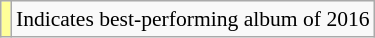<table class="wikitable" style="font-size:90%;">
<tr>
<td style="background-color:#FFFF99"></td>
<td>Indicates best-performing album of 2016</td>
</tr>
</table>
